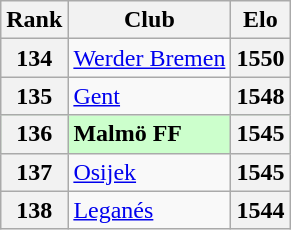<table class="wikitable plainrowheaders sortable">
<tr>
<th>Rank</th>
<th scope="col">Club</th>
<th scope="col">Elo</th>
</tr>
<tr>
<th scope="row" align="left">134</th>
<td align="left"> <a href='#'>Werder Bremen</a></td>
<th align="center">1550</th>
</tr>
<tr>
<th scope="row" align="left">135</th>
<td align="left"> <a href='#'>Gent</a></td>
<th align="center">1548</th>
</tr>
<tr bgcolor="#CCFFCC">
<th scope="row" align="left">136</th>
<td align="left"> <strong>Malmö FF</strong></td>
<th align="center">1545</th>
</tr>
<tr>
<th scope="row" align="left">137</th>
<td align="left"> <a href='#'>Osijek</a></td>
<th align="center">1545</th>
</tr>
<tr>
<th scope="row" align="left">138</th>
<td align="left"> <a href='#'>Leganés</a></td>
<th align="center">1544</th>
</tr>
</table>
